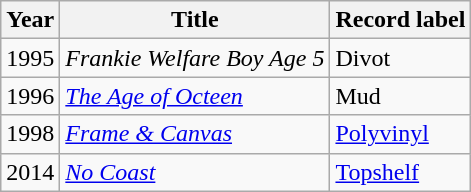<table class="wikitable">
<tr>
<th>Year</th>
<th>Title</th>
<th>Record label</th>
</tr>
<tr>
<td>1995</td>
<td><em>Frankie Welfare Boy Age 5</em></td>
<td>Divot</td>
</tr>
<tr>
<td>1996</td>
<td><em><a href='#'>The Age of Octeen</a></em></td>
<td>Mud</td>
</tr>
<tr>
<td>1998</td>
<td><em><a href='#'>Frame & Canvas</a></em></td>
<td><a href='#'>Polyvinyl</a></td>
</tr>
<tr>
<td>2014</td>
<td><em><a href='#'>No Coast</a></em></td>
<td><a href='#'>Topshelf</a></td>
</tr>
</table>
